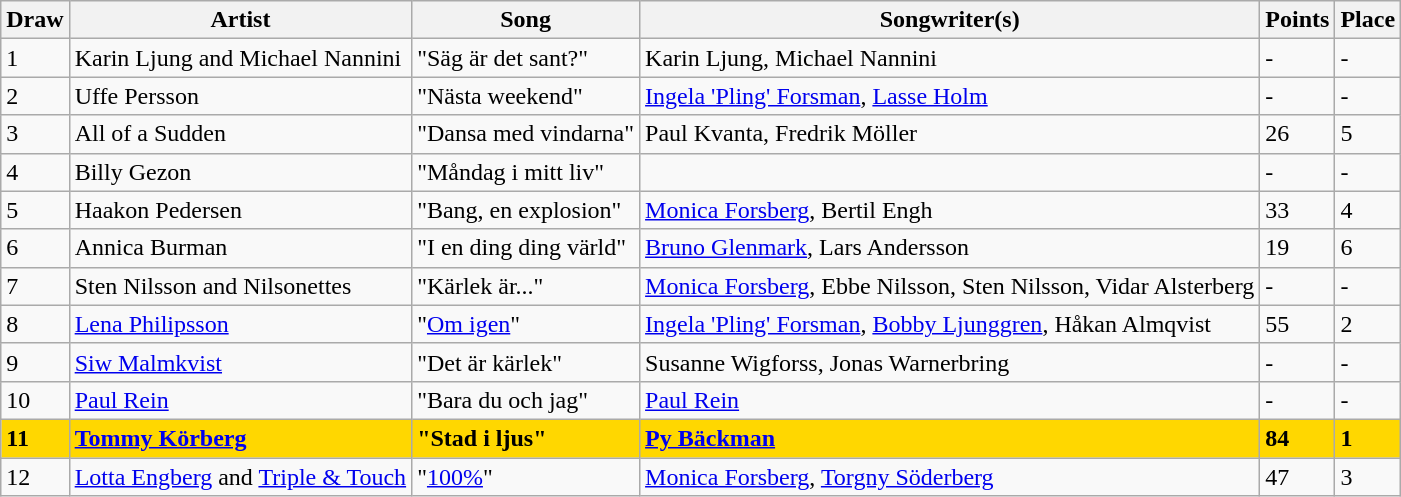<table class="sortable wikitable">
<tr>
<th>Draw</th>
<th>Artist</th>
<th>Song</th>
<th>Songwriter(s)</th>
<th>Points</th>
<th>Place</th>
</tr>
<tr --->
<td>1</td>
<td>Karin Ljung and Michael Nannini</td>
<td>"Säg är det sant?"</td>
<td>Karin Ljung, Michael Nannini</td>
<td>-</td>
<td>-</td>
</tr>
<tr --->
<td>2</td>
<td>Uffe Persson</td>
<td>"Nästa weekend"</td>
<td><a href='#'>Ingela 'Pling' Forsman</a>, <a href='#'>Lasse Holm</a></td>
<td>-</td>
<td>-</td>
</tr>
<tr --->
<td>3</td>
<td>All of a Sudden</td>
<td>"Dansa med vindarna"</td>
<td>Paul Kvanta, Fredrik Möller</td>
<td>26</td>
<td>5</td>
</tr>
<tr --->
<td>4</td>
<td>Billy Gezon</td>
<td>"Måndag i mitt liv"</td>
<td></td>
<td>-</td>
<td>-</td>
</tr>
<tr --->
<td>5</td>
<td>Haakon Pedersen</td>
<td>"Bang, en explosion"</td>
<td><a href='#'>Monica Forsberg</a>, Bertil Engh</td>
<td>33</td>
<td>4</td>
</tr>
<tr --->
<td>6</td>
<td>Annica Burman</td>
<td>"I en ding ding värld"</td>
<td><a href='#'>Bruno Glenmark</a>, Lars Andersson</td>
<td>19</td>
<td>6</td>
</tr>
<tr --->
<td>7</td>
<td>Sten Nilsson and Nilsonettes</td>
<td>"Kärlek är..."</td>
<td><a href='#'>Monica Forsberg</a>, Ebbe Nilsson, Sten Nilsson, Vidar Alsterberg</td>
<td>-</td>
<td>-</td>
</tr>
<tr --->
<td>8</td>
<td><a href='#'>Lena Philipsson</a></td>
<td>"<a href='#'>Om igen</a>"</td>
<td><a href='#'>Ingela 'Pling' Forsman</a>, <a href='#'>Bobby Ljunggren</a>, Håkan Almqvist</td>
<td>55</td>
<td>2</td>
</tr>
<tr --->
<td>9</td>
<td><a href='#'>Siw Malmkvist</a></td>
<td>"Det är kärlek"</td>
<td>Susanne Wigforss, Jonas Warnerbring</td>
<td>-</td>
<td>-</td>
</tr>
<tr --->
<td>10</td>
<td><a href='#'>Paul Rein</a></td>
<td>"Bara du och jag"</td>
<td><a href='#'>Paul Rein</a></td>
<td>-</td>
<td>-</td>
</tr>
<tr style="font-weight:bold;background:gold;">
<td>11</td>
<td><a href='#'>Tommy Körberg</a></td>
<td>"Stad i ljus"</td>
<td><a href='#'>Py Bäckman</a></td>
<td>84</td>
<td>1</td>
</tr>
<tr --->
<td>12</td>
<td><a href='#'>Lotta Engberg</a> and <a href='#'>Triple & Touch</a></td>
<td>"<a href='#'>100%</a>"</td>
<td><a href='#'>Monica Forsberg</a>, <a href='#'>Torgny Söderberg</a></td>
<td>47</td>
<td>3</td>
</tr>
</table>
